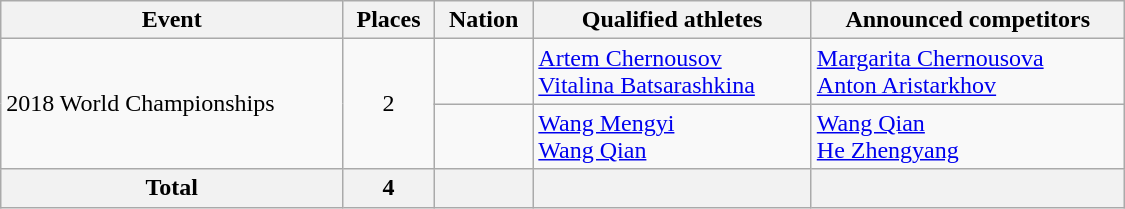<table class=wikitable style="text-align:left" width=750>
<tr>
<th>Event</th>
<th>Places</th>
<th>Nation</th>
<th>Qualified athletes</th>
<th>Announced competitors</th>
</tr>
<tr>
<td rowspan="2">2018 World Championships</td>
<td rowspan=2 align=center>2</td>
<td></td>
<td><a href='#'>Artem Chernousov</a><br><a href='#'>Vitalina Batsarashkina</a></td>
<td><a href='#'>Margarita Chernousova</a><br><a href='#'>Anton Aristarkhov</a></td>
</tr>
<tr>
<td></td>
<td><a href='#'>Wang Mengyi</a><br><a href='#'>Wang Qian</a></td>
<td><a href='#'>Wang Qian</a><br><a href='#'>He Zhengyang</a><br></td>
</tr>
<tr>
<th>Total</th>
<th>4</th>
<th></th>
<th></th>
<th></th>
</tr>
</table>
